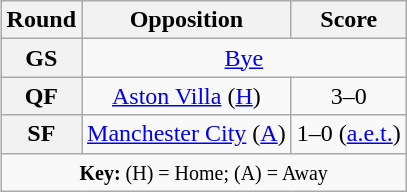<table class="wikitable plainrowheaders" style="text-align:center;float:right">
<tr>
<th>Round</th>
<th>Opposition</th>
<th>Score</th>
</tr>
<tr>
<th>GS</th>
<td colspan="2"><a href='#'>Bye</a></td>
</tr>
<tr>
<th>QF</th>
<td><a href='#'>Aston Villa</a> (<a href='#'>H</a>)</td>
<td>3–0</td>
</tr>
<tr>
<th>SF</th>
<td><a href='#'>Manchester City</a> (<a href='#'>A</a>)</td>
<td>1–0 (<a href='#'>a.e.t.</a>)</td>
</tr>
<tr>
<td colspan="3"><small><strong>Key:</strong> (H) = Home; (A) = Away</small></td>
</tr>
</table>
